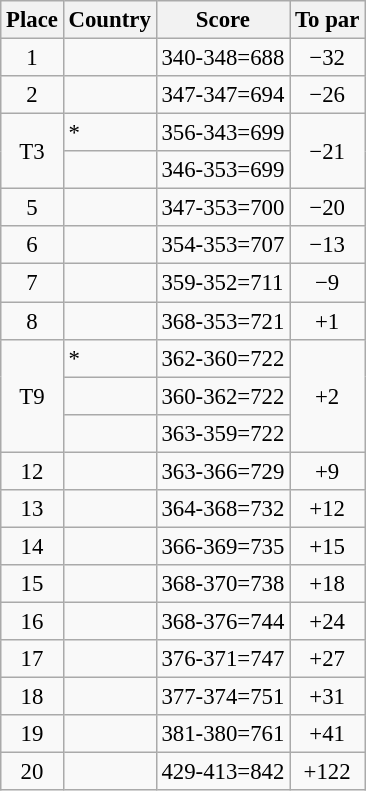<table class="wikitable" style="font-size:95%;">
<tr>
<th>Place</th>
<th>Country</th>
<th>Score</th>
<th>To par</th>
</tr>
<tr>
<td align="center">1</td>
<td></td>
<td>340-348=688</td>
<td align="center">−32</td>
</tr>
<tr>
<td align="center">2</td>
<td></td>
<td>347-347=694</td>
<td align="center">−26</td>
</tr>
<tr>
<td rowspan="2" align="center">T3</td>
<td> *</td>
<td>356-343=699</td>
<td rowspan="2" align="center">−21</td>
</tr>
<tr>
<td></td>
<td>346-353=699</td>
</tr>
<tr>
<td align="center">5</td>
<td></td>
<td>347-353=700</td>
<td align="center">−20</td>
</tr>
<tr>
<td align="center">6</td>
<td></td>
<td>354-353=707</td>
<td align="center">−13</td>
</tr>
<tr>
<td align="center">7</td>
<td></td>
<td>359-352=711</td>
<td align="center">−9</td>
</tr>
<tr>
<td align="center">8</td>
<td></td>
<td>368-353=721</td>
<td align="center">+1</td>
</tr>
<tr>
<td rowspan="3" align="center">T9</td>
<td> *</td>
<td>362-360=722</td>
<td rowspan="3" align="center">+2</td>
</tr>
<tr>
<td></td>
<td>360-362=722</td>
</tr>
<tr>
<td></td>
<td>363-359=722</td>
</tr>
<tr>
<td align="center">12</td>
<td></td>
<td>363-366=729</td>
<td align="center">+9</td>
</tr>
<tr>
<td align="center">13</td>
<td></td>
<td>364-368=732</td>
<td align="center">+12</td>
</tr>
<tr>
<td align="center">14</td>
<td></td>
<td>366-369=735</td>
<td align="center">+15</td>
</tr>
<tr>
<td align="center">15</td>
<td></td>
<td>368-370=738</td>
<td align="center">+18</td>
</tr>
<tr>
<td align="center">16</td>
<td></td>
<td>368-376=744</td>
<td align="center">+24</td>
</tr>
<tr>
<td align="center">17</td>
<td></td>
<td>376-371=747</td>
<td align="center">+27</td>
</tr>
<tr>
<td align="center">18</td>
<td></td>
<td>377-374=751</td>
<td align="center">+31</td>
</tr>
<tr>
<td align="center">19</td>
<td></td>
<td>381-380=761</td>
<td align=center>+41</td>
</tr>
<tr>
<td align=center>20</td>
<td></td>
<td>429-413=842</td>
<td align=center>+122</td>
</tr>
</table>
